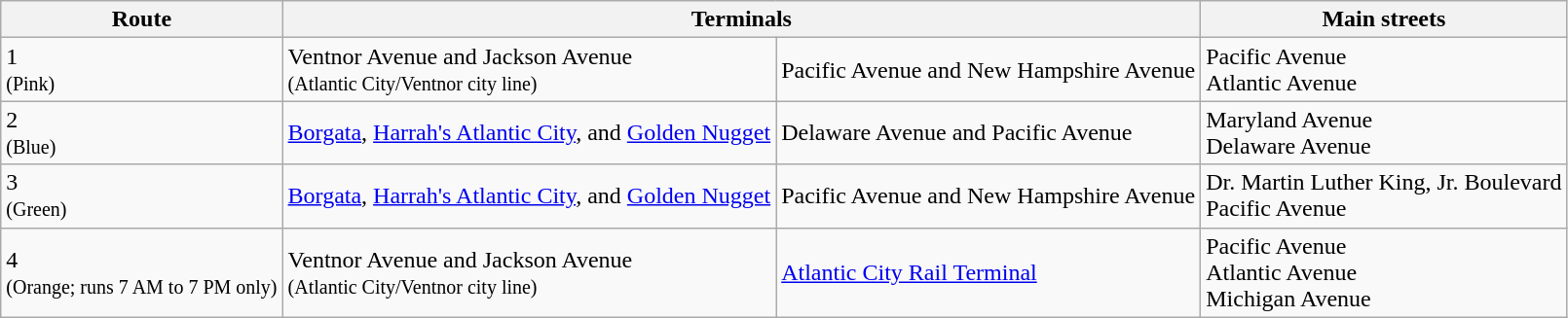<table class="wikitable">
<tr>
<th>Route</th>
<th colspan=2>Terminals</th>
<th>Main streets</th>
</tr>
<tr>
<td>1<br><small>(Pink)</small></td>
<td>Ventnor Avenue and Jackson Avenue<br><small>(Atlantic City/Ventnor city line)</small></td>
<td>Pacific Avenue and New Hampshire Avenue</td>
<td>Pacific Avenue<br>Atlantic Avenue</td>
</tr>
<tr>
<td>2<br><small>(Blue)</small></td>
<td><a href='#'>Borgata</a>, <a href='#'>Harrah's Atlantic City</a>, and <a href='#'>Golden Nugget</a></td>
<td>Delaware Avenue and Pacific Avenue</td>
<td>Maryland Avenue<br>Delaware Avenue</td>
</tr>
<tr>
<td>3<br><small>(Green)</small></td>
<td><a href='#'>Borgata</a>, <a href='#'>Harrah's Atlantic City</a>, and <a href='#'>Golden Nugget</a></td>
<td>Pacific Avenue and New Hampshire Avenue</td>
<td>Dr. Martin Luther King, Jr. Boulevard<br>Pacific Avenue</td>
</tr>
<tr>
<td>4<br><small>(Orange; runs 7 AM to 7 PM only)</small></td>
<td>Ventnor Avenue and Jackson Avenue<br><small>(Atlantic City/Ventnor city line)</small></td>
<td><a href='#'>Atlantic City Rail Terminal</a></td>
<td>Pacific Avenue<br>Atlantic Avenue<br>Michigan Avenue</td>
</tr>
</table>
